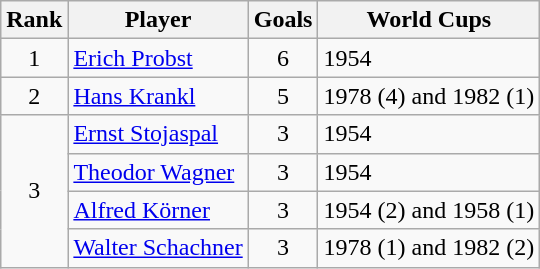<table class="wikitable" style="text-align: left;">
<tr>
<th>Rank</th>
<th>Player</th>
<th>Goals</th>
<th>World Cups</th>
</tr>
<tr>
<td align=center>1</td>
<td><a href='#'>Erich Probst</a></td>
<td align=center>6</td>
<td>1954</td>
</tr>
<tr>
<td align=center>2</td>
<td><a href='#'>Hans Krankl</a></td>
<td align=center>5</td>
<td>1978 (4) and 1982 (1)</td>
</tr>
<tr>
<td rowspan=4 align=center>3</td>
<td><a href='#'>Ernst Stojaspal</a></td>
<td align=center>3</td>
<td>1954</td>
</tr>
<tr>
<td><a href='#'>Theodor Wagner</a></td>
<td align=center>3</td>
<td>1954</td>
</tr>
<tr>
<td><a href='#'>Alfred Körner</a></td>
<td align=center>3</td>
<td>1954 (2) and 1958 (1)</td>
</tr>
<tr>
<td><a href='#'>Walter Schachner</a></td>
<td align=center>3</td>
<td>1978 (1) and 1982 (2)</td>
</tr>
</table>
